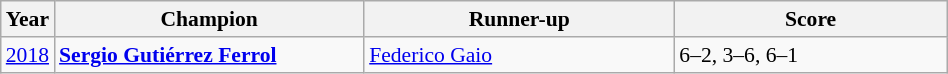<table class="wikitable" style="font-size:90%">
<tr>
<th>Year</th>
<th width="200">Champion</th>
<th width="200">Runner-up</th>
<th width="175">Score</th>
</tr>
<tr>
<td><a href='#'>2018</a></td>
<td> <strong><a href='#'>Sergio Gutiérrez Ferrol</a></strong></td>
<td> <a href='#'>Federico Gaio</a></td>
<td>6–2, 3–6, 6–1</td>
</tr>
</table>
